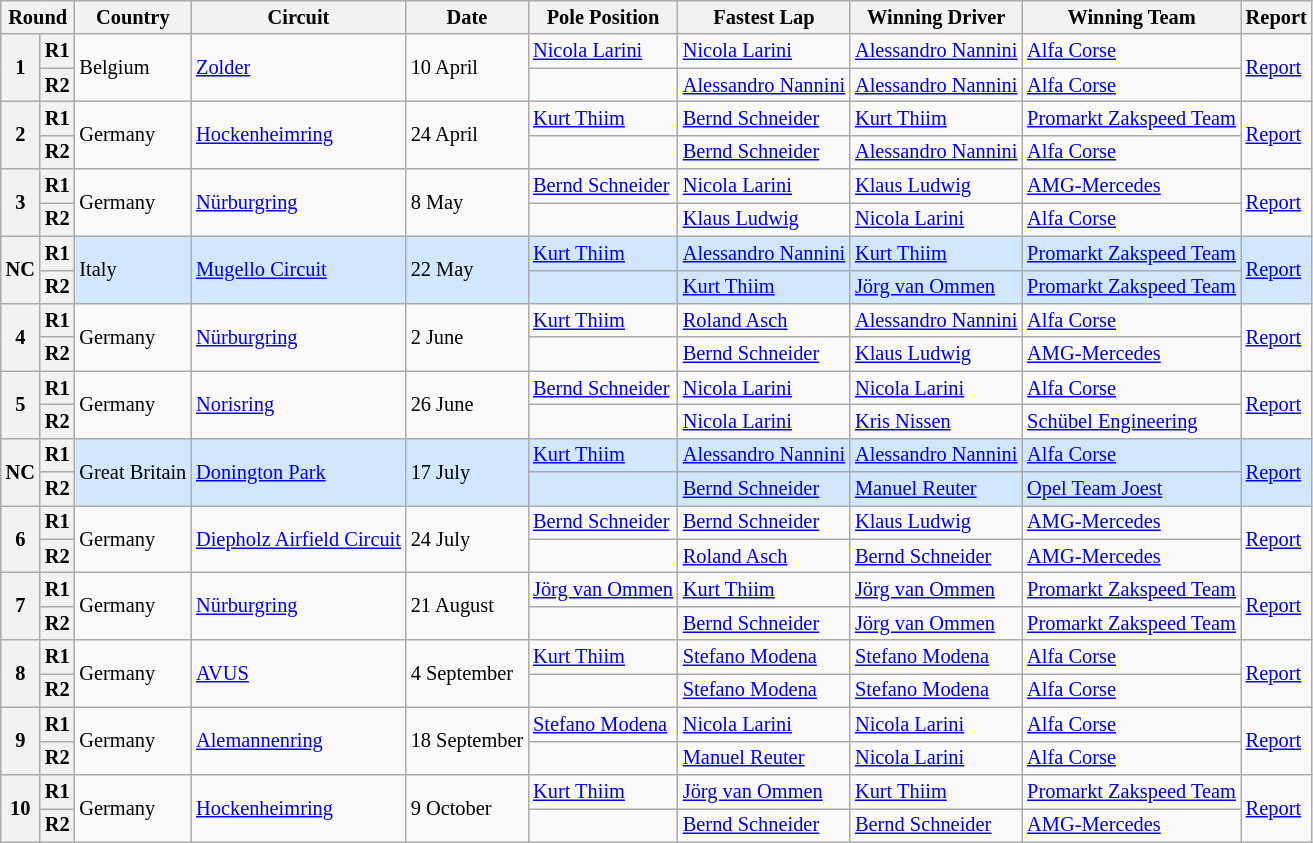<table class="wikitable" style="font-size: 85%">
<tr>
<th colspan=2>Round</th>
<th>Country</th>
<th>Circuit</th>
<th>Date</th>
<th>Pole Position</th>
<th>Fastest Lap</th>
<th>Winning Driver</th>
<th>Winning Team</th>
<th>Report</th>
</tr>
<tr>
<th rowspan=2>1</th>
<th>R1</th>
<td rowspan=2> Belgium</td>
<td rowspan=2><a href='#'>Zolder</a></td>
<td rowspan=2>10 April</td>
<td> <a href='#'>Nicola Larini</a></td>
<td> <a href='#'>Nicola Larini</a></td>
<td> <a href='#'>Alessandro Nannini</a></td>
<td><a href='#'>Alfa Corse</a></td>
<td rowspan=2><a href='#'>Report</a></td>
</tr>
<tr>
<th>R2</th>
<td></td>
<td> <a href='#'>Alessandro Nannini</a></td>
<td> <a href='#'>Alessandro Nannini</a></td>
<td><a href='#'>Alfa Corse</a></td>
</tr>
<tr>
<th rowspan=2>2</th>
<th>R1</th>
<td rowspan=2> Germany</td>
<td rowspan=2><a href='#'>Hockenheimring</a></td>
<td rowspan=2>24 April</td>
<td> <a href='#'>Kurt Thiim</a></td>
<td> <a href='#'>Bernd Schneider</a></td>
<td> <a href='#'>Kurt Thiim</a></td>
<td><a href='#'>Promarkt Zakspeed Team</a></td>
<td rowspan=2><a href='#'>Report</a></td>
</tr>
<tr>
<th>R2</th>
<td></td>
<td> <a href='#'>Bernd Schneider</a></td>
<td> <a href='#'>Alessandro Nannini</a></td>
<td><a href='#'>Alfa Corse</a></td>
</tr>
<tr>
<th rowspan=2>3</th>
<th>R1</th>
<td rowspan=2> Germany</td>
<td rowspan=2><a href='#'>Nürburgring</a></td>
<td rowspan=2>8 May</td>
<td> <a href='#'>Bernd Schneider</a></td>
<td> <a href='#'>Nicola Larini</a></td>
<td> <a href='#'>Klaus Ludwig</a></td>
<td><a href='#'>AMG-Mercedes</a></td>
<td rowspan=2><a href='#'>Report</a></td>
</tr>
<tr>
<th>R2</th>
<td></td>
<td> <a href='#'>Klaus Ludwig</a></td>
<td> <a href='#'>Nicola Larini</a></td>
<td><a href='#'>Alfa Corse</a></td>
</tr>
<tr style="background:#d0e7ff;">
<th rowspan=2>NC</th>
<th>R1</th>
<td rowspan=2> Italy</td>
<td rowspan=2><a href='#'>Mugello Circuit</a></td>
<td rowspan=2>22 May</td>
<td> <a href='#'>Kurt Thiim</a></td>
<td> <a href='#'>Alessandro Nannini</a></td>
<td> <a href='#'>Kurt Thiim</a></td>
<td><a href='#'>Promarkt Zakspeed Team</a></td>
<td rowspan=2><a href='#'>Report</a></td>
</tr>
<tr style="background:#d0e7ff;">
<th>R2</th>
<td></td>
<td> <a href='#'>Kurt Thiim</a></td>
<td> <a href='#'>Jörg van Ommen</a></td>
<td><a href='#'>Promarkt Zakspeed Team</a></td>
</tr>
<tr>
<th rowspan=2>4</th>
<th>R1</th>
<td rowspan=2> Germany</td>
<td rowspan=2><a href='#'>Nürburgring</a></td>
<td rowspan=2>2 June</td>
<td> <a href='#'>Kurt Thiim</a></td>
<td> <a href='#'>Roland Asch</a></td>
<td> <a href='#'>Alessandro Nannini</a></td>
<td><a href='#'>Alfa Corse</a></td>
<td rowspan=2><a href='#'>Report</a></td>
</tr>
<tr>
<th>R2</th>
<td></td>
<td> <a href='#'>Bernd Schneider</a></td>
<td> <a href='#'>Klaus Ludwig</a></td>
<td><a href='#'>AMG-Mercedes</a></td>
</tr>
<tr>
<th rowspan=2>5</th>
<th>R1</th>
<td rowspan=2> Germany</td>
<td rowspan=2><a href='#'>Norisring</a></td>
<td rowspan=2>26 June</td>
<td> <a href='#'>Bernd Schneider</a></td>
<td> <a href='#'>Nicola Larini</a></td>
<td> <a href='#'>Nicola Larini</a></td>
<td><a href='#'>Alfa Corse</a></td>
<td rowspan=2><a href='#'>Report</a></td>
</tr>
<tr>
<th>R2</th>
<td></td>
<td> <a href='#'>Nicola Larini</a></td>
<td> <a href='#'>Kris Nissen</a></td>
<td><a href='#'>Schübel Engineering</a></td>
</tr>
<tr style="background:#d0e7ff;">
<th rowspan=2>NC</th>
<th>R1</th>
<td rowspan=2> Great Britain</td>
<td rowspan=2><a href='#'>Donington Park</a></td>
<td rowspan=2>17 July</td>
<td> <a href='#'>Kurt Thiim</a></td>
<td> <a href='#'>Alessandro Nannini</a></td>
<td> <a href='#'>Alessandro Nannini</a></td>
<td><a href='#'>Alfa Corse</a></td>
<td rowspan=2><a href='#'>Report</a></td>
</tr>
<tr style="background:#d0e7ff;">
<th>R2</th>
<td></td>
<td> <a href='#'>Bernd Schneider</a></td>
<td> <a href='#'>Manuel Reuter</a></td>
<td><a href='#'>Opel Team Joest</a></td>
</tr>
<tr>
<th rowspan=2>6</th>
<th>R1</th>
<td rowspan=2> Germany</td>
<td rowspan=2><a href='#'>Diepholz Airfield Circuit</a></td>
<td rowspan=2>24 July</td>
<td> <a href='#'>Bernd Schneider</a></td>
<td> <a href='#'>Bernd Schneider</a></td>
<td> <a href='#'>Klaus Ludwig</a></td>
<td><a href='#'>AMG-Mercedes</a></td>
<td rowspan=2><a href='#'>Report</a></td>
</tr>
<tr>
<th>R2</th>
<td></td>
<td> <a href='#'>Roland Asch</a></td>
<td> <a href='#'>Bernd Schneider</a></td>
<td><a href='#'>AMG-Mercedes</a></td>
</tr>
<tr>
<th rowspan=2>7</th>
<th>R1</th>
<td rowspan=2> Germany</td>
<td rowspan=2><a href='#'>Nürburgring</a></td>
<td rowspan=2>21 August</td>
<td> <a href='#'>Jörg van Ommen</a></td>
<td> <a href='#'>Kurt Thiim</a></td>
<td> <a href='#'>Jörg van Ommen</a></td>
<td><a href='#'>Promarkt Zakspeed Team</a></td>
<td rowspan=2><a href='#'>Report</a></td>
</tr>
<tr>
<th>R2</th>
<td></td>
<td> <a href='#'>Bernd Schneider</a></td>
<td> <a href='#'>Jörg van Ommen</a></td>
<td><a href='#'>Promarkt Zakspeed Team</a></td>
</tr>
<tr>
<th rowspan=2>8</th>
<th>R1</th>
<td rowspan=2> Germany</td>
<td rowspan=2><a href='#'>AVUS</a></td>
<td rowspan=2>4 September</td>
<td> <a href='#'>Kurt Thiim</a></td>
<td> <a href='#'>Stefano Modena</a></td>
<td> <a href='#'>Stefano Modena</a></td>
<td><a href='#'>Alfa Corse</a></td>
<td rowspan=2><a href='#'>Report</a></td>
</tr>
<tr>
<th>R2</th>
<td></td>
<td> <a href='#'>Stefano Modena</a></td>
<td> <a href='#'>Stefano Modena</a></td>
<td><a href='#'>Alfa Corse</a></td>
</tr>
<tr>
<th rowspan=2>9</th>
<th>R1</th>
<td rowspan=2> Germany</td>
<td rowspan=2><a href='#'>Alemannenring</a></td>
<td rowspan=2>18 September</td>
<td> <a href='#'>Stefano Modena</a></td>
<td> <a href='#'>Nicola Larini</a></td>
<td> <a href='#'>Nicola Larini</a></td>
<td><a href='#'>Alfa Corse</a></td>
<td rowspan=2><a href='#'>Report</a></td>
</tr>
<tr>
<th>R2</th>
<td></td>
<td> <a href='#'>Manuel Reuter</a></td>
<td> <a href='#'>Nicola Larini</a></td>
<td><a href='#'>Alfa Corse</a></td>
</tr>
<tr>
<th rowspan=2>10</th>
<th>R1</th>
<td rowspan=2> Germany</td>
<td rowspan=2><a href='#'>Hockenheimring</a></td>
<td rowspan=2>9 October</td>
<td> <a href='#'>Kurt Thiim</a></td>
<td> <a href='#'>Jörg van Ommen</a></td>
<td> <a href='#'>Kurt Thiim</a></td>
<td><a href='#'>Promarkt Zakspeed Team</a></td>
<td rowspan=2><a href='#'>Report</a></td>
</tr>
<tr>
<th>R2</th>
<td></td>
<td> <a href='#'>Bernd Schneider</a></td>
<td> <a href='#'>Bernd Schneider</a></td>
<td><a href='#'>AMG-Mercedes</a></td>
</tr>
</table>
